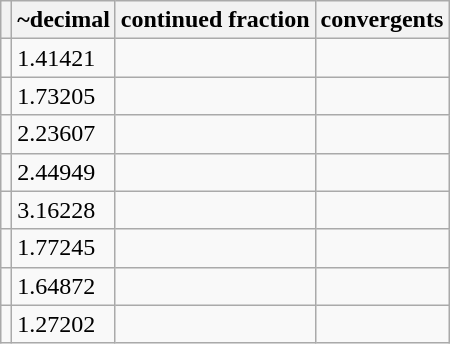<table class="wikitable">
<tr>
<th></th>
<th>~decimal</th>
<th>continued fraction</th>
<th>convergents</th>
</tr>
<tr>
<td></td>
<td>1.41421</td>
<td style="text-align: left;"></td>
<td></td>
</tr>
<tr>
<td></td>
<td>1.73205</td>
<td style="text-align: left;"></td>
<td></td>
</tr>
<tr>
<td></td>
<td>2.23607</td>
<td style="text-align: left;"></td>
<td></td>
</tr>
<tr>
<td></td>
<td>2.44949</td>
<td style="text-align: left;"></td>
<td></td>
</tr>
<tr>
<td></td>
<td>3.16228</td>
<td style="text-align: left;"></td>
<td></td>
</tr>
<tr>
<td></td>
<td>1.77245</td>
<td style="text-align: left;"></td>
<td></td>
</tr>
<tr>
<td></td>
<td>1.64872</td>
<td style="text-align: left;"></td>
<td></td>
</tr>
<tr>
<td></td>
<td>1.27202</td>
<td style="text-align: left;"></td>
<td></td>
</tr>
</table>
